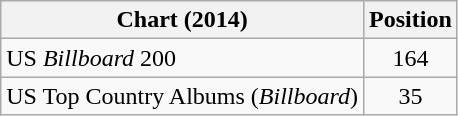<table class="wikitable">
<tr>
<th>Chart (2014)</th>
<th>Position</th>
</tr>
<tr>
<td>US <em>Billboard</em> 200</td>
<td style="text-align:center;">164</td>
</tr>
<tr>
<td>US Top Country Albums (<em>Billboard</em>)</td>
<td style="text-align:center;">35</td>
</tr>
</table>
